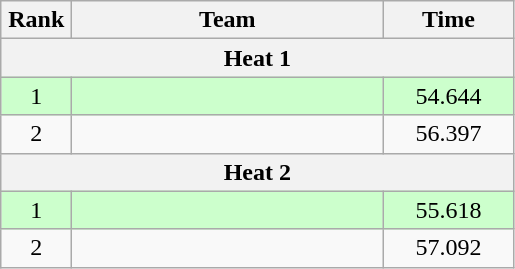<table class=wikitable style="text-align:center">
<tr>
<th width=40>Rank</th>
<th width=200>Team</th>
<th width=80>Time</th>
</tr>
<tr>
<th colspan=3>Heat 1</th>
</tr>
<tr bgcolor="#ccffcc">
<td>1</td>
<td align=left></td>
<td>54.644</td>
</tr>
<tr>
<td>2</td>
<td align=left></td>
<td>56.397</td>
</tr>
<tr>
<th colspan=3>Heat 2</th>
</tr>
<tr bgcolor="#ccffcc">
<td>1</td>
<td align=left></td>
<td>55.618</td>
</tr>
<tr>
<td>2</td>
<td align=left></td>
<td>57.092</td>
</tr>
</table>
